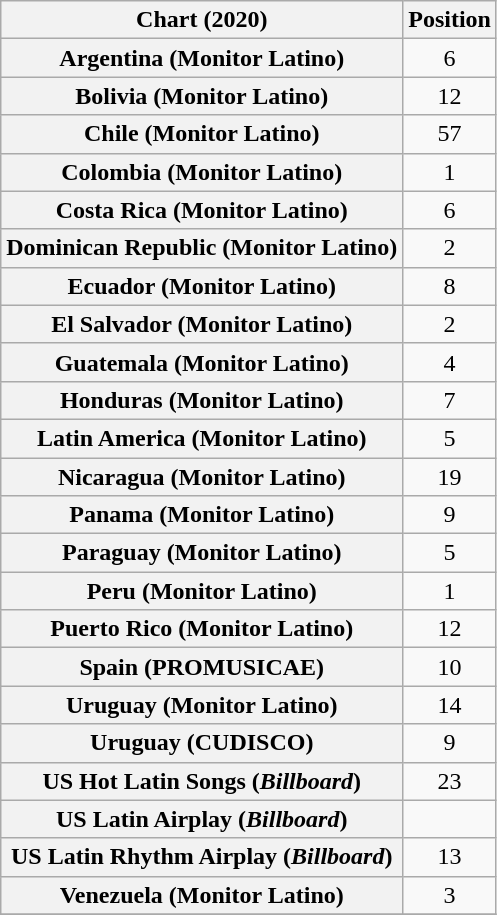<table class="wikitable sortable plainrowheaders" style="text-align:center">
<tr>
<th scope="col">Chart (2020)</th>
<th scope="col">Position</th>
</tr>
<tr>
<th scope="row">Argentina (Monitor Latino)</th>
<td>6</td>
</tr>
<tr>
<th scope="row">Bolivia (Monitor Latino)</th>
<td>12</td>
</tr>
<tr>
<th scope="row">Chile (Monitor Latino)</th>
<td>57</td>
</tr>
<tr>
<th scope="row">Colombia (Monitor Latino)</th>
<td>1</td>
</tr>
<tr>
<th scope="row">Costa Rica (Monitor Latino)</th>
<td>6</td>
</tr>
<tr>
<th scope="row">Dominican Republic (Monitor Latino)</th>
<td>2</td>
</tr>
<tr>
<th scope="row">Ecuador (Monitor Latino)</th>
<td>8</td>
</tr>
<tr>
<th scope="row">El Salvador (Monitor Latino)</th>
<td>2</td>
</tr>
<tr>
<th scope="row">Guatemala (Monitor Latino)</th>
<td>4</td>
</tr>
<tr>
<th scope="row">Honduras (Monitor Latino)</th>
<td>7</td>
</tr>
<tr>
<th scope="row">Latin America (Monitor Latino)</th>
<td>5</td>
</tr>
<tr>
<th scope="row">Nicaragua (Monitor Latino)</th>
<td>19</td>
</tr>
<tr>
<th scope="row">Panama (Monitor Latino)</th>
<td>9</td>
</tr>
<tr>
<th scope="row">Paraguay (Monitor Latino)</th>
<td>5</td>
</tr>
<tr>
<th scope="row">Peru (Monitor Latino)</th>
<td>1</td>
</tr>
<tr>
<th scope="row">Puerto Rico (Monitor Latino)</th>
<td>12</td>
</tr>
<tr>
<th scope="row">Spain (PROMUSICAE)</th>
<td>10</td>
</tr>
<tr>
<th scope="row">Uruguay (Monitor Latino)</th>
<td>14</td>
</tr>
<tr>
<th scope="row">Uruguay (CUDISCO)</th>
<td>9</td>
</tr>
<tr>
<th scope="row">US Hot Latin Songs (<em>Billboard</em>)</th>
<td>23</td>
</tr>
<tr>
<th scope="row">US Latin Airplay (<em>Billboard</em>)</th>
<td></td>
</tr>
<tr>
<th scope="row">US Latin Rhythm Airplay (<em>Billboard</em>)</th>
<td>13</td>
</tr>
<tr>
<th scope="row">Venezuela (Monitor Latino)</th>
<td>3</td>
</tr>
<tr>
</tr>
</table>
